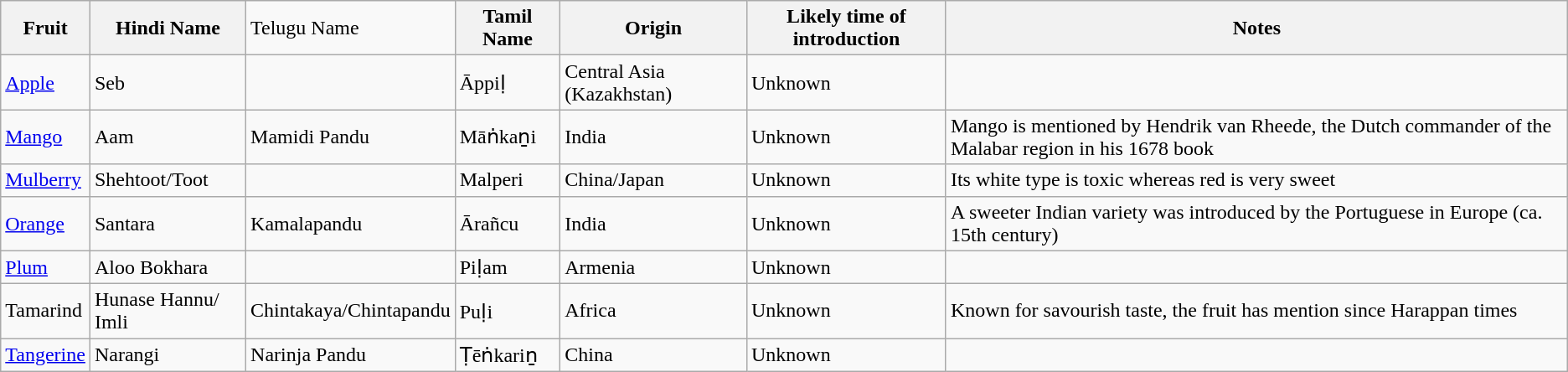<table class="wikitable sortable">
<tr>
<th>Fruit</th>
<th>Hindi Name</th>
<td>Telugu Name</td>
<th>Tamil Name</th>
<th>Origin</th>
<th>Likely time of introduction</th>
<th>Notes</th>
</tr>
<tr>
<td><a href='#'>Apple</a></td>
<td>Seb</td>
<td></td>
<td>Āppiḷ</td>
<td>Central Asia (Kazakhstan) </td>
<td>Unknown</td>
<td></td>
</tr>
<tr>
<td><a href='#'>Mango</a></td>
<td>Aam</td>
<td>Mamidi Pandu</td>
<td>Māṅkaṉi</td>
<td>India</td>
<td>Unknown</td>
<td>Mango is mentioned by Hendrik van Rheede, the Dutch commander of the Malabar region in his 1678 book</td>
</tr>
<tr>
<td><a href='#'>Mulberry</a></td>
<td>Shehtoot/Toot</td>
<td></td>
<td>Malperi</td>
<td>China/Japan</td>
<td>Unknown</td>
<td>Its white type is toxic whereas red is very sweet</td>
</tr>
<tr>
<td><a href='#'>Orange</a></td>
<td>Santara </td>
<td>Kamalapandu</td>
<td>Ārañcu</td>
<td>India</td>
<td>Unknown</td>
<td>A sweeter Indian variety was introduced by the Portuguese in Europe (ca. 15th century)</td>
</tr>
<tr>
<td><a href='#'>Plum</a></td>
<td>Aloo Bokhara</td>
<td></td>
<td>Piḷam</td>
<td>Armenia</td>
<td>Unknown</td>
<td></td>
</tr>
<tr>
<td>Tamarind</td>
<td>Hunase Hannu/ Imli</td>
<td>Chintakaya/Chintapandu</td>
<td>Puḷi</td>
<td>Africa</td>
<td>Unknown</td>
<td>Known for savourish taste, the fruit has mention since Harappan times</td>
</tr>
<tr>
<td><a href='#'>Tangerine</a></td>
<td>Narangi</td>
<td>Narinja Pandu</td>
<td>Ṭēṅkariṉ</td>
<td>China</td>
<td>Unknown</td>
<td></td>
</tr>
</table>
